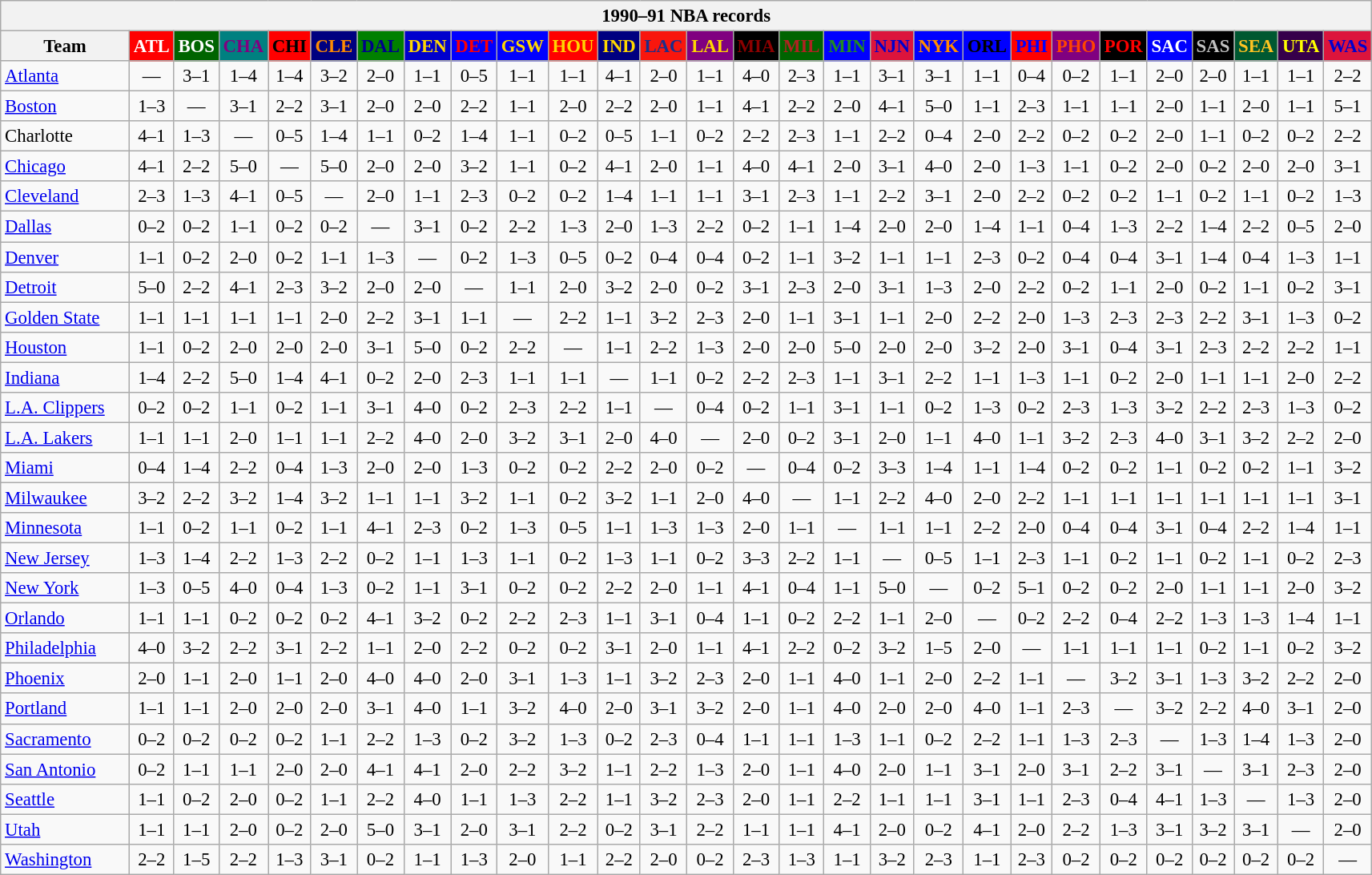<table class="wikitable" style="font-size:95%; text-align:center;">
<tr>
<th colspan=28>1990–91 NBA records</th>
</tr>
<tr>
<th width=100>Team</th>
<th style="background:#FF0000;color:#FFFFFF;width=35">ATL</th>
<th style="background:#006400;color:#FFFFFF;width=35">BOS</th>
<th style="background:#008080;color:#800080;width=35">CHA</th>
<th style="background:#FF0000;color:#000000;width=35">CHI</th>
<th style="background:#000080;color:#FF8C00;width=35">CLE</th>
<th style="background:#008000;color:#00008B;width=35">DAL</th>
<th style="background:#0000CD;color:#FFD700;width=35">DEN</th>
<th style="background:#0000FF;color:#FF0000;width=35">DET</th>
<th style="background:#0000FF;color:#FFD700;width=35">GSW</th>
<th style="background:#FF0000;color:#FFD700;width=35">HOU</th>
<th style="background:#000080;color:#FFD700;width=35">IND</th>
<th style="background:#F9160D;color:#1A2E8B;width=35">LAC</th>
<th style="background:#800080;color:#FFD700;width=35">LAL</th>
<th style="background:#000000;color:#8B0000;width=35">MIA</th>
<th style="background:#006400;color:#B22222;width=35">MIL</th>
<th style="background:#0000FF;color:#228B22;width=35">MIN</th>
<th style="background:#DC143C;color:#0000CD;width=35">NJN</th>
<th style="background:#0000FF;color:#FF8C00;width=35">NYK</th>
<th style="background:#0000FF;color:#000000;width=35">ORL</th>
<th style="background:#FF0000;color:#0000FF;width=35">PHI</th>
<th style="background:#800080;color:#FF4500;width=35">PHO</th>
<th style="background:#000000;color:#FF0000;width=35">POR</th>
<th style="background:#0000FF;color:#FFFFFF;width=35">SAC</th>
<th style="background:#000000;color:#C0C0C0;width=35">SAS</th>
<th style="background:#005831;color:#FFC322;width=35">SEA</th>
<th style="background:#36004A;color:#FFFF00;width=35">UTA</th>
<th style="background:#DC143C;color:#0000CD;width=35">WAS</th>
</tr>
<tr>
<td style="text-align:left;"><a href='#'>Atlanta</a></td>
<td>—</td>
<td>3–1</td>
<td>1–4</td>
<td>1–4</td>
<td>3–2</td>
<td>2–0</td>
<td>1–1</td>
<td>0–5</td>
<td>1–1</td>
<td>1–1</td>
<td>4–1</td>
<td>2–0</td>
<td>1–1</td>
<td>4–0</td>
<td>2–3</td>
<td>1–1</td>
<td>3–1</td>
<td>3–1</td>
<td>1–1</td>
<td>0–4</td>
<td>0–2</td>
<td>1–1</td>
<td>2–0</td>
<td>2–0</td>
<td>1–1</td>
<td>1–1</td>
<td>2–2</td>
</tr>
<tr>
<td style="text-align:left;"><a href='#'>Boston</a></td>
<td>1–3</td>
<td>—</td>
<td>3–1</td>
<td>2–2</td>
<td>3–1</td>
<td>2–0</td>
<td>2–0</td>
<td>2–2</td>
<td>1–1</td>
<td>2–0</td>
<td>2–2</td>
<td>2–0</td>
<td>1–1</td>
<td>4–1</td>
<td>2–2</td>
<td>2–0</td>
<td>4–1</td>
<td>5–0</td>
<td>1–1</td>
<td>2–3</td>
<td>1–1</td>
<td>1–1</td>
<td>2–0</td>
<td>1–1</td>
<td>2–0</td>
<td>1–1</td>
<td>5–1</td>
</tr>
<tr>
<td style="text-align:left;">Charlotte</td>
<td>4–1</td>
<td>1–3</td>
<td>—</td>
<td>0–5</td>
<td>1–4</td>
<td>1–1</td>
<td>0–2</td>
<td>1–4</td>
<td>1–1</td>
<td>0–2</td>
<td>0–5</td>
<td>1–1</td>
<td>0–2</td>
<td>2–2</td>
<td>2–3</td>
<td>1–1</td>
<td>2–2</td>
<td>0–4</td>
<td>2–0</td>
<td>2–2</td>
<td>0–2</td>
<td>0–2</td>
<td>2–0</td>
<td>1–1</td>
<td>0–2</td>
<td>0–2</td>
<td>2–2</td>
</tr>
<tr>
<td style="text-align:left;"><a href='#'>Chicago</a></td>
<td>4–1</td>
<td>2–2</td>
<td>5–0</td>
<td>—</td>
<td>5–0</td>
<td>2–0</td>
<td>2–0</td>
<td>3–2</td>
<td>1–1</td>
<td>0–2</td>
<td>4–1</td>
<td>2–0</td>
<td>1–1</td>
<td>4–0</td>
<td>4–1</td>
<td>2–0</td>
<td>3–1</td>
<td>4–0</td>
<td>2–0</td>
<td>1–3</td>
<td>1–1</td>
<td>0–2</td>
<td>2–0</td>
<td>0–2</td>
<td>2–0</td>
<td>2–0</td>
<td>3–1</td>
</tr>
<tr>
<td style="text-align:left;"><a href='#'>Cleveland</a></td>
<td>2–3</td>
<td>1–3</td>
<td>4–1</td>
<td>0–5</td>
<td>—</td>
<td>2–0</td>
<td>1–1</td>
<td>2–3</td>
<td>0–2</td>
<td>0–2</td>
<td>1–4</td>
<td>1–1</td>
<td>1–1</td>
<td>3–1</td>
<td>2–3</td>
<td>1–1</td>
<td>2–2</td>
<td>3–1</td>
<td>2–0</td>
<td>2–2</td>
<td>0–2</td>
<td>0–2</td>
<td>1–1</td>
<td>0–2</td>
<td>1–1</td>
<td>0–2</td>
<td>1–3</td>
</tr>
<tr>
<td style="text-align:left;"><a href='#'>Dallas</a></td>
<td>0–2</td>
<td>0–2</td>
<td>1–1</td>
<td>0–2</td>
<td>0–2</td>
<td>—</td>
<td>3–1</td>
<td>0–2</td>
<td>2–2</td>
<td>1–3</td>
<td>2–0</td>
<td>1–3</td>
<td>2–2</td>
<td>0–2</td>
<td>1–1</td>
<td>1–4</td>
<td>2–0</td>
<td>2–0</td>
<td>1–4</td>
<td>1–1</td>
<td>0–4</td>
<td>1–3</td>
<td>2–2</td>
<td>1–4</td>
<td>2–2</td>
<td>0–5</td>
<td>2–0</td>
</tr>
<tr>
<td style="text-align:left;"><a href='#'>Denver</a></td>
<td>1–1</td>
<td>0–2</td>
<td>2–0</td>
<td>0–2</td>
<td>1–1</td>
<td>1–3</td>
<td>—</td>
<td>0–2</td>
<td>1–3</td>
<td>0–5</td>
<td>0–2</td>
<td>0–4</td>
<td>0–4</td>
<td>0–2</td>
<td>1–1</td>
<td>3–2</td>
<td>1–1</td>
<td>1–1</td>
<td>2–3</td>
<td>0–2</td>
<td>0–4</td>
<td>0–4</td>
<td>3–1</td>
<td>1–4</td>
<td>0–4</td>
<td>1–3</td>
<td>1–1</td>
</tr>
<tr>
<td style="text-align:left;"><a href='#'>Detroit</a></td>
<td>5–0</td>
<td>2–2</td>
<td>4–1</td>
<td>2–3</td>
<td>3–2</td>
<td>2–0</td>
<td>2–0</td>
<td>—</td>
<td>1–1</td>
<td>2–0</td>
<td>3–2</td>
<td>2–0</td>
<td>0–2</td>
<td>3–1</td>
<td>2–3</td>
<td>2–0</td>
<td>3–1</td>
<td>1–3</td>
<td>2–0</td>
<td>2–2</td>
<td>0–2</td>
<td>1–1</td>
<td>2–0</td>
<td>0–2</td>
<td>1–1</td>
<td>0–2</td>
<td>3–1</td>
</tr>
<tr>
<td style="text-align:left;"><a href='#'>Golden State</a></td>
<td>1–1</td>
<td>1–1</td>
<td>1–1</td>
<td>1–1</td>
<td>2–0</td>
<td>2–2</td>
<td>3–1</td>
<td>1–1</td>
<td>—</td>
<td>2–2</td>
<td>1–1</td>
<td>3–2</td>
<td>2–3</td>
<td>2–0</td>
<td>1–1</td>
<td>3–1</td>
<td>1–1</td>
<td>2–0</td>
<td>2–2</td>
<td>2–0</td>
<td>1–3</td>
<td>2–3</td>
<td>2–3</td>
<td>2–2</td>
<td>3–1</td>
<td>1–3</td>
<td>0–2</td>
</tr>
<tr>
<td style="text-align:left;"><a href='#'>Houston</a></td>
<td>1–1</td>
<td>0–2</td>
<td>2–0</td>
<td>2–0</td>
<td>2–0</td>
<td>3–1</td>
<td>5–0</td>
<td>0–2</td>
<td>2–2</td>
<td>—</td>
<td>1–1</td>
<td>2–2</td>
<td>1–3</td>
<td>2–0</td>
<td>2–0</td>
<td>5–0</td>
<td>2–0</td>
<td>2–0</td>
<td>3–2</td>
<td>2–0</td>
<td>3–1</td>
<td>0–4</td>
<td>3–1</td>
<td>2–3</td>
<td>2–2</td>
<td>2–2</td>
<td>1–1</td>
</tr>
<tr>
<td style="text-align:left;"><a href='#'>Indiana</a></td>
<td>1–4</td>
<td>2–2</td>
<td>5–0</td>
<td>1–4</td>
<td>4–1</td>
<td>0–2</td>
<td>2–0</td>
<td>2–3</td>
<td>1–1</td>
<td>1–1</td>
<td>—</td>
<td>1–1</td>
<td>0–2</td>
<td>2–2</td>
<td>2–3</td>
<td>1–1</td>
<td>3–1</td>
<td>2–2</td>
<td>1–1</td>
<td>1–3</td>
<td>1–1</td>
<td>0–2</td>
<td>2–0</td>
<td>1–1</td>
<td>1–1</td>
<td>2–0</td>
<td>2–2</td>
</tr>
<tr>
<td style="text-align:left;"><a href='#'>L.A. Clippers</a></td>
<td>0–2</td>
<td>0–2</td>
<td>1–1</td>
<td>0–2</td>
<td>1–1</td>
<td>3–1</td>
<td>4–0</td>
<td>0–2</td>
<td>2–3</td>
<td>2–2</td>
<td>1–1</td>
<td>—</td>
<td>0–4</td>
<td>0–2</td>
<td>1–1</td>
<td>3–1</td>
<td>1–1</td>
<td>0–2</td>
<td>1–3</td>
<td>0–2</td>
<td>2–3</td>
<td>1–3</td>
<td>3–2</td>
<td>2–2</td>
<td>2–3</td>
<td>1–3</td>
<td>0–2</td>
</tr>
<tr>
<td style="text-align:left;"><a href='#'>L.A. Lakers</a></td>
<td>1–1</td>
<td>1–1</td>
<td>2–0</td>
<td>1–1</td>
<td>1–1</td>
<td>2–2</td>
<td>4–0</td>
<td>2–0</td>
<td>3–2</td>
<td>3–1</td>
<td>2–0</td>
<td>4–0</td>
<td>—</td>
<td>2–0</td>
<td>0–2</td>
<td>3–1</td>
<td>2–0</td>
<td>1–1</td>
<td>4–0</td>
<td>1–1</td>
<td>3–2</td>
<td>2–3</td>
<td>4–0</td>
<td>3–1</td>
<td>3–2</td>
<td>2–2</td>
<td>2–0</td>
</tr>
<tr>
<td style="text-align:left;"><a href='#'>Miami</a></td>
<td>0–4</td>
<td>1–4</td>
<td>2–2</td>
<td>0–4</td>
<td>1–3</td>
<td>2–0</td>
<td>2–0</td>
<td>1–3</td>
<td>0–2</td>
<td>0–2</td>
<td>2–2</td>
<td>2–0</td>
<td>0–2</td>
<td>—</td>
<td>0–4</td>
<td>0–2</td>
<td>3–3</td>
<td>1–4</td>
<td>1–1</td>
<td>1–4</td>
<td>0–2</td>
<td>0–2</td>
<td>1–1</td>
<td>0–2</td>
<td>0–2</td>
<td>1–1</td>
<td>3–2</td>
</tr>
<tr>
<td style="text-align:left;"><a href='#'>Milwaukee</a></td>
<td>3–2</td>
<td>2–2</td>
<td>3–2</td>
<td>1–4</td>
<td>3–2</td>
<td>1–1</td>
<td>1–1</td>
<td>3–2</td>
<td>1–1</td>
<td>0–2</td>
<td>3–2</td>
<td>1–1</td>
<td>2–0</td>
<td>4–0</td>
<td>—</td>
<td>1–1</td>
<td>2–2</td>
<td>4–0</td>
<td>2–0</td>
<td>2–2</td>
<td>1–1</td>
<td>1–1</td>
<td>1–1</td>
<td>1–1</td>
<td>1–1</td>
<td>1–1</td>
<td>3–1</td>
</tr>
<tr>
<td style="text-align:left;"><a href='#'>Minnesota</a></td>
<td>1–1</td>
<td>0–2</td>
<td>1–1</td>
<td>0–2</td>
<td>1–1</td>
<td>4–1</td>
<td>2–3</td>
<td>0–2</td>
<td>1–3</td>
<td>0–5</td>
<td>1–1</td>
<td>1–3</td>
<td>1–3</td>
<td>2–0</td>
<td>1–1</td>
<td>—</td>
<td>1–1</td>
<td>1–1</td>
<td>2–2</td>
<td>2–0</td>
<td>0–4</td>
<td>0–4</td>
<td>3–1</td>
<td>0–4</td>
<td>2–2</td>
<td>1–4</td>
<td>1–1</td>
</tr>
<tr>
<td style="text-align:left;"><a href='#'>New Jersey</a></td>
<td>1–3</td>
<td>1–4</td>
<td>2–2</td>
<td>1–3</td>
<td>2–2</td>
<td>0–2</td>
<td>1–1</td>
<td>1–3</td>
<td>1–1</td>
<td>0–2</td>
<td>1–3</td>
<td>1–1</td>
<td>0–2</td>
<td>3–3</td>
<td>2–2</td>
<td>1–1</td>
<td>—</td>
<td>0–5</td>
<td>1–1</td>
<td>2–3</td>
<td>1–1</td>
<td>0–2</td>
<td>1–1</td>
<td>0–2</td>
<td>1–1</td>
<td>0–2</td>
<td>2–3</td>
</tr>
<tr>
<td style="text-align:left;"><a href='#'>New York</a></td>
<td>1–3</td>
<td>0–5</td>
<td>4–0</td>
<td>0–4</td>
<td>1–3</td>
<td>0–2</td>
<td>1–1</td>
<td>3–1</td>
<td>0–2</td>
<td>0–2</td>
<td>2–2</td>
<td>2–0</td>
<td>1–1</td>
<td>4–1</td>
<td>0–4</td>
<td>1–1</td>
<td>5–0</td>
<td>—</td>
<td>0–2</td>
<td>5–1</td>
<td>0–2</td>
<td>0–2</td>
<td>2–0</td>
<td>1–1</td>
<td>1–1</td>
<td>2–0</td>
<td>3–2</td>
</tr>
<tr>
<td style="text-align:left;"><a href='#'>Orlando</a></td>
<td>1–1</td>
<td>1–1</td>
<td>0–2</td>
<td>0–2</td>
<td>0–2</td>
<td>4–1</td>
<td>3–2</td>
<td>0–2</td>
<td>2–2</td>
<td>2–3</td>
<td>1–1</td>
<td>3–1</td>
<td>0–4</td>
<td>1–1</td>
<td>0–2</td>
<td>2–2</td>
<td>1–1</td>
<td>2–0</td>
<td>—</td>
<td>0–2</td>
<td>2–2</td>
<td>0–4</td>
<td>2–2</td>
<td>1–3</td>
<td>1–3</td>
<td>1–4</td>
<td>1–1</td>
</tr>
<tr>
<td style="text-align:left;"><a href='#'>Philadelphia</a></td>
<td>4–0</td>
<td>3–2</td>
<td>2–2</td>
<td>3–1</td>
<td>2–2</td>
<td>1–1</td>
<td>2–0</td>
<td>2–2</td>
<td>0–2</td>
<td>0–2</td>
<td>3–1</td>
<td>2–0</td>
<td>1–1</td>
<td>4–1</td>
<td>2–2</td>
<td>0–2</td>
<td>3–2</td>
<td>1–5</td>
<td>2–0</td>
<td>—</td>
<td>1–1</td>
<td>1–1</td>
<td>1–1</td>
<td>0–2</td>
<td>1–1</td>
<td>0–2</td>
<td>3–2</td>
</tr>
<tr>
<td style="text-align:left;"><a href='#'>Phoenix</a></td>
<td>2–0</td>
<td>1–1</td>
<td>2–0</td>
<td>1–1</td>
<td>2–0</td>
<td>4–0</td>
<td>4–0</td>
<td>2–0</td>
<td>3–1</td>
<td>1–3</td>
<td>1–1</td>
<td>3–2</td>
<td>2–3</td>
<td>2–0</td>
<td>1–1</td>
<td>4–0</td>
<td>1–1</td>
<td>2–0</td>
<td>2–2</td>
<td>1–1</td>
<td>—</td>
<td>3–2</td>
<td>3–1</td>
<td>1–3</td>
<td>3–2</td>
<td>2–2</td>
<td>2–0</td>
</tr>
<tr>
<td style="text-align:left;"><a href='#'>Portland</a></td>
<td>1–1</td>
<td>1–1</td>
<td>2–0</td>
<td>2–0</td>
<td>2–0</td>
<td>3–1</td>
<td>4–0</td>
<td>1–1</td>
<td>3–2</td>
<td>4–0</td>
<td>2–0</td>
<td>3–1</td>
<td>3–2</td>
<td>2–0</td>
<td>1–1</td>
<td>4–0</td>
<td>2–0</td>
<td>2–0</td>
<td>4–0</td>
<td>1–1</td>
<td>2–3</td>
<td>—</td>
<td>3–2</td>
<td>2–2</td>
<td>4–0</td>
<td>3–1</td>
<td>2–0</td>
</tr>
<tr>
<td style="text-align:left;"><a href='#'>Sacramento</a></td>
<td>0–2</td>
<td>0–2</td>
<td>0–2</td>
<td>0–2</td>
<td>1–1</td>
<td>2–2</td>
<td>1–3</td>
<td>0–2</td>
<td>3–2</td>
<td>1–3</td>
<td>0–2</td>
<td>2–3</td>
<td>0–4</td>
<td>1–1</td>
<td>1–1</td>
<td>1–3</td>
<td>1–1</td>
<td>0–2</td>
<td>2–2</td>
<td>1–1</td>
<td>1–3</td>
<td>2–3</td>
<td>—</td>
<td>1–3</td>
<td>1–4</td>
<td>1–3</td>
<td>2–0</td>
</tr>
<tr>
<td style="text-align:left;"><a href='#'>San Antonio</a></td>
<td>0–2</td>
<td>1–1</td>
<td>1–1</td>
<td>2–0</td>
<td>2–0</td>
<td>4–1</td>
<td>4–1</td>
<td>2–0</td>
<td>2–2</td>
<td>3–2</td>
<td>1–1</td>
<td>2–2</td>
<td>1–3</td>
<td>2–0</td>
<td>1–1</td>
<td>4–0</td>
<td>2–0</td>
<td>1–1</td>
<td>3–1</td>
<td>2–0</td>
<td>3–1</td>
<td>2–2</td>
<td>3–1</td>
<td>—</td>
<td>3–1</td>
<td>2–3</td>
<td>2–0</td>
</tr>
<tr>
<td style="text-align:left;"><a href='#'>Seattle</a></td>
<td>1–1</td>
<td>0–2</td>
<td>2–0</td>
<td>0–2</td>
<td>1–1</td>
<td>2–2</td>
<td>4–0</td>
<td>1–1</td>
<td>1–3</td>
<td>2–2</td>
<td>1–1</td>
<td>3–2</td>
<td>2–3</td>
<td>2–0</td>
<td>1–1</td>
<td>2–2</td>
<td>1–1</td>
<td>1–1</td>
<td>3–1</td>
<td>1–1</td>
<td>2–3</td>
<td>0–4</td>
<td>4–1</td>
<td>1–3</td>
<td>—</td>
<td>1–3</td>
<td>2–0</td>
</tr>
<tr>
<td style="text-align:left;"><a href='#'>Utah</a></td>
<td>1–1</td>
<td>1–1</td>
<td>2–0</td>
<td>0–2</td>
<td>2–0</td>
<td>5–0</td>
<td>3–1</td>
<td>2–0</td>
<td>3–1</td>
<td>2–2</td>
<td>0–2</td>
<td>3–1</td>
<td>2–2</td>
<td>1–1</td>
<td>1–1</td>
<td>4–1</td>
<td>2–0</td>
<td>0–2</td>
<td>4–1</td>
<td>2–0</td>
<td>2–2</td>
<td>1–3</td>
<td>3–1</td>
<td>3–2</td>
<td>3–1</td>
<td>—</td>
<td>2–0</td>
</tr>
<tr>
<td style="text-align:left;"><a href='#'>Washington</a></td>
<td>2–2</td>
<td>1–5</td>
<td>2–2</td>
<td>1–3</td>
<td>3–1</td>
<td>0–2</td>
<td>1–1</td>
<td>1–3</td>
<td>2–0</td>
<td>1–1</td>
<td>2–2</td>
<td>2–0</td>
<td>0–2</td>
<td>2–3</td>
<td>1–3</td>
<td>1–1</td>
<td>3–2</td>
<td>2–3</td>
<td>1–1</td>
<td>2–3</td>
<td>0–2</td>
<td>0–2</td>
<td>0–2</td>
<td>0–2</td>
<td>0–2</td>
<td>0–2</td>
<td>—</td>
</tr>
</table>
